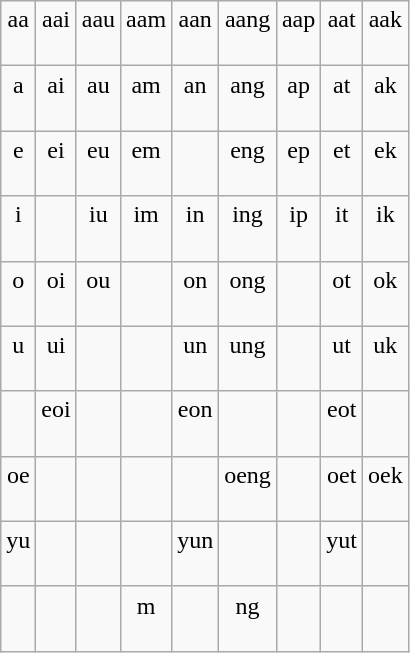<table class="wikitable"  style="text-align: center">
<tr>
<td>aa<br><br></td>
<td>aai<br><br></td>
<td>aau<br><br></td>
<td>aam<br><br></td>
<td>aan<br><br></td>
<td>aang<br><br></td>
<td>aap<br><br></td>
<td>aat<br><br></td>
<td>aak<br><br></td>
</tr>
<tr>
<td>a<br><br></td>
<td>ai<br><br></td>
<td>au<br><br></td>
<td>am<br><br></td>
<td>an<br><br></td>
<td>ang<br><br></td>
<td>ap<br><br></td>
<td>at<br><br></td>
<td>ak<br><br></td>
</tr>
<tr>
<td>e<br><br></td>
<td>ei<br><br></td>
<td>eu<br><br></td>
<td>em<br><br></td>
<td> </td>
<td>eng<br><br></td>
<td>ep<br><br></td>
<td>et<br><br></td>
<td>ek<br><br></td>
</tr>
<tr>
<td>i<br><br></td>
<td> </td>
<td>iu<br><br></td>
<td>im<br><br></td>
<td>in<br><br></td>
<td>ing<br><br></td>
<td>ip<br><br></td>
<td>it<br><br></td>
<td>ik<br><br></td>
</tr>
<tr>
<td>o<br><br></td>
<td>oi<br><br></td>
<td>ou<br><br></td>
<td> </td>
<td>on<br><br></td>
<td>ong<br><br></td>
<td> </td>
<td>ot<br><br></td>
<td>ok<br><br></td>
</tr>
<tr>
<td>u<br><br></td>
<td>ui<br><br></td>
<td> </td>
<td> </td>
<td>un<br><br></td>
<td>ung<br><br></td>
<td> </td>
<td>ut<br><br></td>
<td>uk<br><br></td>
</tr>
<tr>
<td> </td>
<td>eoi<br><br></td>
<td> </td>
<td> </td>
<td>eon<br><br></td>
<td> </td>
<td> </td>
<td>eot<br><br></td>
<td> </td>
</tr>
<tr>
<td>oe<br><br></td>
<td> </td>
<td> </td>
<td> </td>
<td> </td>
<td>oeng<br><br></td>
<td> </td>
<td>oet<br><br></td>
<td>oek<br><br></td>
</tr>
<tr>
<td>yu<br><br></td>
<td> </td>
<td> </td>
<td> </td>
<td>yun<br><br></td>
<td> </td>
<td> </td>
<td>yut<br><br></td>
<td> </td>
</tr>
<tr>
<td> </td>
<td> </td>
<td> </td>
<td>m<br><br></td>
<td> </td>
<td>ng<br><br></td>
<td> </td>
<td> </td>
<td> </td>
</tr>
</table>
